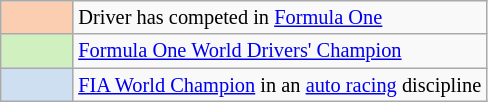<table class="wikitable" style="font-size:85%">
<tr>
<th scope=row width=42px align=center style="background-color:#FBCEB1"></th>
<td>Driver has competed in <a href='#'>Formula One</a></td>
</tr>
<tr>
<th scope=row width=40px align=center style="background-color:#D0F0C0"></th>
<td><a href='#'>Formula One World Drivers' Champion</a></td>
</tr>
<tr>
<th scope=row width=40px align=center style="background-color:#cedff2"></th>
<td><a href='#'>FIA World Champion</a> in an <a href='#'>auto racing</a> discipline</td>
</tr>
</table>
